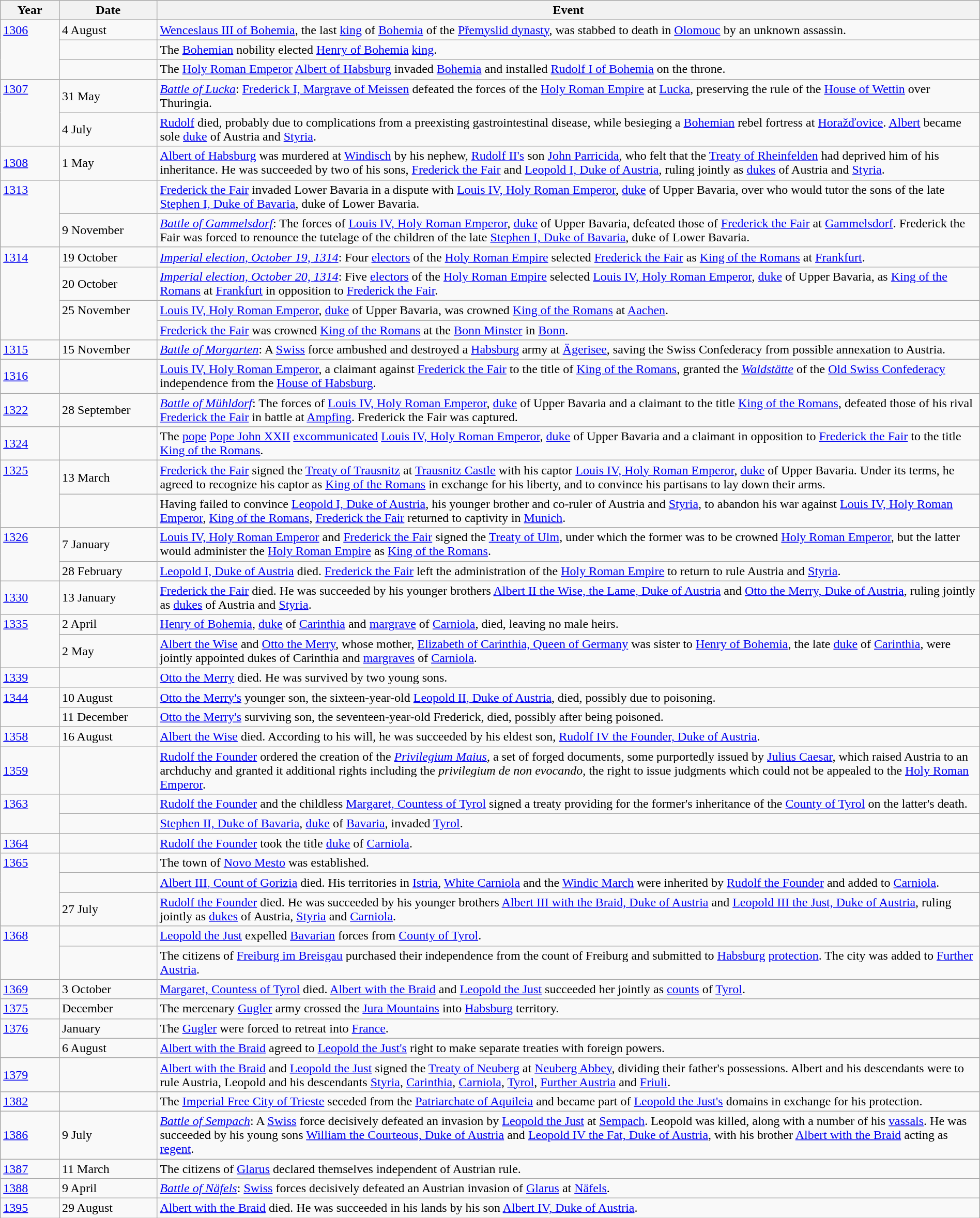<table class="wikitable" width="100%">
<tr>
<th style="width: 6%;">Year</th>
<th style="width: 10%;">Date</th>
<th>Event</th>
</tr>
<tr>
<td rowspan="3" valign="top"><a href='#'>1306</a></td>
<td>4 August</td>
<td><a href='#'>Wenceslaus III of Bohemia</a>, the last <a href='#'>king</a> of <a href='#'>Bohemia</a> of the <a href='#'>Přemyslid dynasty</a>, was stabbed to death in <a href='#'>Olomouc</a> by an unknown assassin.</td>
</tr>
<tr>
<td></td>
<td>The <a href='#'>Bohemian</a> nobility elected <a href='#'>Henry of Bohemia</a> <a href='#'>king</a>.</td>
</tr>
<tr>
<td></td>
<td>The <a href='#'>Holy Roman Emperor</a> <a href='#'>Albert of Habsburg</a> invaded <a href='#'>Bohemia</a> and installed <a href='#'>Rudolf I of Bohemia</a> on the throne.</td>
</tr>
<tr>
<td rowspan="2" valign="top"><a href='#'>1307</a></td>
<td>31 May</td>
<td><em><a href='#'>Battle of Lucka</a></em>: <a href='#'>Frederick I, Margrave of Meissen</a> defeated the forces of the <a href='#'>Holy Roman Empire</a> at <a href='#'>Lucka</a>, preserving the rule of the <a href='#'>House of Wettin</a> over Thuringia.</td>
</tr>
<tr>
<td>4 July</td>
<td><a href='#'>Rudolf</a> died, probably due to complications from a preexisting gastrointestinal disease, while besieging a <a href='#'>Bohemian</a> rebel fortress at <a href='#'>Horažďovice</a>.  <a href='#'>Albert</a> became sole <a href='#'>duke</a> of Austria and <a href='#'>Styria</a>.</td>
</tr>
<tr>
<td><a href='#'>1308</a></td>
<td>1 May</td>
<td><a href='#'>Albert of Habsburg</a> was murdered at <a href='#'>Windisch</a> by his nephew, <a href='#'>Rudolf II's</a> son <a href='#'>John Parricida</a>, who felt that the <a href='#'>Treaty of Rheinfelden</a> had deprived him of his inheritance.  He was succeeded by two of his sons, <a href='#'>Frederick the Fair</a> and <a href='#'>Leopold I, Duke of Austria</a>, ruling jointly as <a href='#'>dukes</a> of Austria and <a href='#'>Styria</a>.</td>
</tr>
<tr>
<td rowspan="2" valign="top"><a href='#'>1313</a></td>
<td></td>
<td><a href='#'>Frederick the Fair</a> invaded Lower Bavaria in a dispute with <a href='#'>Louis IV, Holy Roman Emperor</a>, <a href='#'>duke</a> of Upper Bavaria, over who would tutor the sons of the late <a href='#'>Stephen I, Duke of Bavaria</a>, duke of Lower Bavaria.</td>
</tr>
<tr>
<td>9 November</td>
<td><em><a href='#'>Battle of Gammelsdorf</a></em>: The forces of <a href='#'>Louis IV, Holy Roman Emperor</a>, <a href='#'>duke</a> of Upper Bavaria, defeated those of <a href='#'>Frederick the Fair</a> at <a href='#'>Gammelsdorf</a>.  Frederick the Fair was forced to renounce the tutelage of the children of the late <a href='#'>Stephen I, Duke of Bavaria</a>, duke of Lower Bavaria.</td>
</tr>
<tr>
<td rowspan="4" valign="top"><a href='#'>1314</a></td>
<td>19 October</td>
<td><em><a href='#'>Imperial election, October 19, 1314</a></em>: Four <a href='#'>electors</a> of the <a href='#'>Holy Roman Empire</a> selected <a href='#'>Frederick the Fair</a> as <a href='#'>King of the Romans</a> at <a href='#'>Frankfurt</a>.</td>
</tr>
<tr>
<td>20 October</td>
<td><em><a href='#'>Imperial election, October 20, 1314</a></em>: Five <a href='#'>electors</a> of the <a href='#'>Holy Roman Empire</a> selected <a href='#'>Louis IV, Holy Roman Emperor</a>, <a href='#'>duke</a> of Upper Bavaria, as <a href='#'>King of the Romans</a> at <a href='#'>Frankfurt</a> in opposition to <a href='#'>Frederick the Fair</a>.</td>
</tr>
<tr>
<td rowspan="2" valign="top">25 November</td>
<td><a href='#'>Louis IV, Holy Roman Emperor</a>, <a href='#'>duke</a> of Upper Bavaria, was crowned <a href='#'>King of the Romans</a> at <a href='#'>Aachen</a>.</td>
</tr>
<tr>
<td><a href='#'>Frederick the Fair</a> was crowned <a href='#'>King of the Romans</a> at the <a href='#'>Bonn Minster</a> in <a href='#'>Bonn</a>.</td>
</tr>
<tr>
<td><a href='#'>1315</a></td>
<td>15 November</td>
<td><em><a href='#'>Battle of Morgarten</a></em>: A <a href='#'>Swiss</a> force ambushed and destroyed a <a href='#'>Habsburg</a> army at <a href='#'>Ägerisee</a>, saving the Swiss Confederacy from possible annexation to Austria.</td>
</tr>
<tr>
<td><a href='#'>1316</a></td>
<td></td>
<td><a href='#'>Louis IV, Holy Roman Emperor</a>, a claimant against <a href='#'>Frederick the Fair</a> to the title of <a href='#'>King of the Romans</a>, granted the <em><a href='#'>Waldstätte</a></em> of the <a href='#'>Old Swiss Confederacy</a> independence from the <a href='#'>House of Habsburg</a>.</td>
</tr>
<tr>
<td><a href='#'>1322</a></td>
<td>28 September</td>
<td><em><a href='#'>Battle of Mühldorf</a></em>: The forces of <a href='#'>Louis IV, Holy Roman Emperor</a>, <a href='#'>duke</a> of Upper Bavaria and a claimant to the title <a href='#'>King of the Romans</a>, defeated those of his rival <a href='#'>Frederick the Fair</a> in battle at <a href='#'>Ampfing</a>.  Frederick the Fair was captured.</td>
</tr>
<tr>
<td><a href='#'>1324</a></td>
<td></td>
<td>The <a href='#'>pope</a> <a href='#'>Pope John XXII</a> <a href='#'>excommunicated</a> <a href='#'>Louis IV, Holy Roman Emperor</a>, <a href='#'>duke</a> of Upper Bavaria and a claimant in opposition to <a href='#'>Frederick the Fair</a> to the title <a href='#'>King of the Romans</a>.</td>
</tr>
<tr>
<td rowspan="2" valign="top"><a href='#'>1325</a></td>
<td>13 March</td>
<td><a href='#'>Frederick the Fair</a> signed the <a href='#'>Treaty of Trausnitz</a> at <a href='#'>Trausnitz Castle</a> with his captor <a href='#'>Louis IV, Holy Roman Emperor</a>, <a href='#'>duke</a> of Upper Bavaria.  Under its terms, he agreed to recognize his captor as <a href='#'>King of the Romans</a> in exchange for his liberty, and to convince his partisans to lay down their arms.</td>
</tr>
<tr>
<td></td>
<td>Having failed to convince <a href='#'>Leopold I, Duke of Austria</a>, his younger brother and co-ruler of Austria and <a href='#'>Styria</a>, to abandon his war against <a href='#'>Louis IV, Holy Roman Emperor</a>, <a href='#'>King of the Romans</a>, <a href='#'>Frederick the Fair</a> returned to captivity in <a href='#'>Munich</a>.</td>
</tr>
<tr>
<td rowspan="2" valign="top"><a href='#'>1326</a></td>
<td>7 January</td>
<td><a href='#'>Louis IV, Holy Roman Emperor</a> and <a href='#'>Frederick the Fair</a> signed the <a href='#'>Treaty of Ulm</a>, under which the former was to be crowned <a href='#'>Holy Roman Emperor</a>, but the latter would administer the <a href='#'>Holy Roman Empire</a> as <a href='#'>King of the Romans</a>.</td>
</tr>
<tr>
<td>28 February</td>
<td><a href='#'>Leopold I, Duke of Austria</a> died.  <a href='#'>Frederick the Fair</a> left the administration of the <a href='#'>Holy Roman Empire</a> to return to rule Austria and <a href='#'>Styria</a>.</td>
</tr>
<tr>
<td><a href='#'>1330</a></td>
<td>13 January</td>
<td><a href='#'>Frederick the Fair</a> died.  He was succeeded by his younger brothers <a href='#'>Albert II the Wise, the Lame, Duke of Austria</a> and <a href='#'>Otto the Merry, Duke of Austria</a>, ruling jointly as <a href='#'>dukes</a> of Austria and <a href='#'>Styria</a>.</td>
</tr>
<tr>
<td rowspan="2" valign="top"><a href='#'>1335</a></td>
<td>2 April</td>
<td><a href='#'>Henry of Bohemia</a>, <a href='#'>duke</a> of <a href='#'>Carinthia</a> and <a href='#'>margrave</a> of <a href='#'>Carniola</a>, died, leaving no male heirs.</td>
</tr>
<tr>
<td>2 May</td>
<td><a href='#'>Albert the Wise</a> and <a href='#'>Otto the Merry</a>, whose mother, <a href='#'>Elizabeth of Carinthia, Queen of Germany</a> was sister to <a href='#'>Henry of Bohemia</a>, the late <a href='#'>duke</a> of <a href='#'>Carinthia</a>, were jointly appointed dukes of Carinthia and <a href='#'>margraves</a> of <a href='#'>Carniola</a>.</td>
</tr>
<tr>
<td><a href='#'>1339</a></td>
<td></td>
<td><a href='#'>Otto the Merry</a> died.  He was survived by two young sons.</td>
</tr>
<tr>
<td rowspan="2" valign="top"><a href='#'>1344</a></td>
<td>10 August</td>
<td><a href='#'>Otto the Merry's</a> younger son, the sixteen-year-old <a href='#'>Leopold II, Duke of Austria</a>, died, possibly due to poisoning.</td>
</tr>
<tr>
<td>11 December</td>
<td><a href='#'>Otto the Merry's</a> surviving son, the seventeen-year-old Frederick, died, possibly after being poisoned.</td>
</tr>
<tr>
<td><a href='#'>1358</a></td>
<td>16 August</td>
<td><a href='#'>Albert the Wise</a> died.  According to his will, he was succeeded by his eldest son, <a href='#'>Rudolf IV the Founder, Duke of Austria</a>.</td>
</tr>
<tr>
<td><a href='#'>1359</a></td>
<td></td>
<td><a href='#'>Rudolf the Founder</a> ordered the creation of the <em><a href='#'>Privilegium Maius</a></em>, a set of forged documents, some purportedly issued by <a href='#'>Julius Caesar</a>, which raised Austria to an archduchy and granted it additional rights including the <em>privilegium de non evocando</em>, the right to issue judgments which could not be appealed to the <a href='#'>Holy Roman Emperor</a>.</td>
</tr>
<tr>
<td rowspan="2" valign="top"><a href='#'>1363</a></td>
<td></td>
<td><a href='#'>Rudolf the Founder</a> and the childless <a href='#'>Margaret, Countess of Tyrol</a> signed a treaty providing for the former's inheritance of the <a href='#'>County of Tyrol</a> on the latter's death.</td>
</tr>
<tr>
<td></td>
<td><a href='#'>Stephen II, Duke of Bavaria</a>, <a href='#'>duke</a> of <a href='#'>Bavaria</a>, invaded <a href='#'>Tyrol</a>.</td>
</tr>
<tr>
<td><a href='#'>1364</a></td>
<td></td>
<td><a href='#'>Rudolf the Founder</a> took the title <a href='#'>duke</a> of <a href='#'>Carniola</a>.</td>
</tr>
<tr>
<td rowspan="3" valign="top"><a href='#'>1365</a></td>
<td></td>
<td>The town of <a href='#'>Novo Mesto</a> was established.</td>
</tr>
<tr>
<td></td>
<td><a href='#'>Albert III, Count of Gorizia</a> died.  His territories in <a href='#'>Istria</a>, <a href='#'>White Carniola</a> and the <a href='#'>Windic March</a> were inherited by <a href='#'>Rudolf the Founder</a> and added to <a href='#'>Carniola</a>.</td>
</tr>
<tr>
<td>27 July</td>
<td><a href='#'>Rudolf the Founder</a> died.  He was succeeded by his younger brothers <a href='#'>Albert III with the Braid, Duke of Austria</a> and <a href='#'>Leopold III the Just, Duke of Austria</a>, ruling jointly as <a href='#'>dukes</a> of Austria, <a href='#'>Styria</a> and <a href='#'>Carniola</a>.</td>
</tr>
<tr>
<td rowspan="2" valign="top"><a href='#'>1368</a></td>
<td></td>
<td><a href='#'>Leopold the Just</a> expelled <a href='#'>Bavarian</a> forces from <a href='#'>County of Tyrol</a>.</td>
</tr>
<tr>
<td></td>
<td>The citizens of <a href='#'>Freiburg im Breisgau</a> purchased their independence from the count of Freiburg and submitted to <a href='#'>Habsburg</a> <a href='#'>protection</a>.  The city was added to <a href='#'>Further Austria</a>.</td>
</tr>
<tr>
<td><a href='#'>1369</a></td>
<td>3 October</td>
<td><a href='#'>Margaret, Countess of Tyrol</a> died.  <a href='#'>Albert with the Braid</a> and <a href='#'>Leopold the Just</a> succeeded her jointly as <a href='#'>counts</a> of <a href='#'>Tyrol</a>.</td>
</tr>
<tr>
<td><a href='#'>1375</a></td>
<td>December</td>
<td>The mercenary <a href='#'>Gugler</a> army crossed the <a href='#'>Jura Mountains</a> into <a href='#'>Habsburg</a> territory.</td>
</tr>
<tr>
<td rowspan="2" valign="top"><a href='#'>1376</a></td>
<td>January</td>
<td>The <a href='#'>Gugler</a> were forced to retreat into <a href='#'>France</a>.</td>
</tr>
<tr>
<td>6 August</td>
<td><a href='#'>Albert with the Braid</a> agreed to <a href='#'>Leopold the Just's</a> right to make separate treaties with foreign powers.</td>
</tr>
<tr>
<td><a href='#'>1379</a></td>
<td></td>
<td><a href='#'>Albert with the Braid</a> and <a href='#'>Leopold the Just</a> signed the <a href='#'>Treaty of Neuberg</a> at <a href='#'>Neuberg Abbey</a>, dividing their father's possessions.  Albert and his descendants were to rule Austria, Leopold and his descendants <a href='#'>Styria</a>, <a href='#'>Carinthia</a>, <a href='#'>Carniola</a>, <a href='#'>Tyrol</a>, <a href='#'>Further Austria</a> and <a href='#'>Friuli</a>.</td>
</tr>
<tr>
<td><a href='#'>1382</a></td>
<td></td>
<td>The <a href='#'>Imperial Free City of Trieste</a> seceded from the <a href='#'>Patriarchate of Aquileia</a> and became part of <a href='#'>Leopold the Just's</a> domains in exchange for his protection.</td>
</tr>
<tr>
<td><a href='#'>1386</a></td>
<td>9 July</td>
<td><em><a href='#'>Battle of Sempach</a></em>: A <a href='#'>Swiss</a> force decisively defeated an invasion by <a href='#'>Leopold the Just</a> at <a href='#'>Sempach</a>.  Leopold was killed, along with a number of his <a href='#'>vassals</a>.  He was succeeded by his young sons <a href='#'>William the Courteous, Duke of Austria</a> and <a href='#'>Leopold IV the Fat, Duke of Austria</a>, with his brother <a href='#'>Albert with the Braid</a> acting as <a href='#'>regent</a>.</td>
</tr>
<tr>
<td><a href='#'>1387</a></td>
<td>11 March</td>
<td>The citizens of <a href='#'>Glarus</a> declared themselves independent of Austrian rule.</td>
</tr>
<tr>
<td><a href='#'>1388</a></td>
<td>9 April</td>
<td><em><a href='#'>Battle of Näfels</a></em>: <a href='#'>Swiss</a> forces decisively defeated an Austrian invasion of <a href='#'>Glarus</a> at <a href='#'>Näfels</a>.</td>
</tr>
<tr>
<td><a href='#'>1395</a></td>
<td>29 August</td>
<td><a href='#'>Albert with the Braid</a> died.  He was succeeded in his lands by his son <a href='#'>Albert IV, Duke of Austria</a>.</td>
</tr>
</table>
